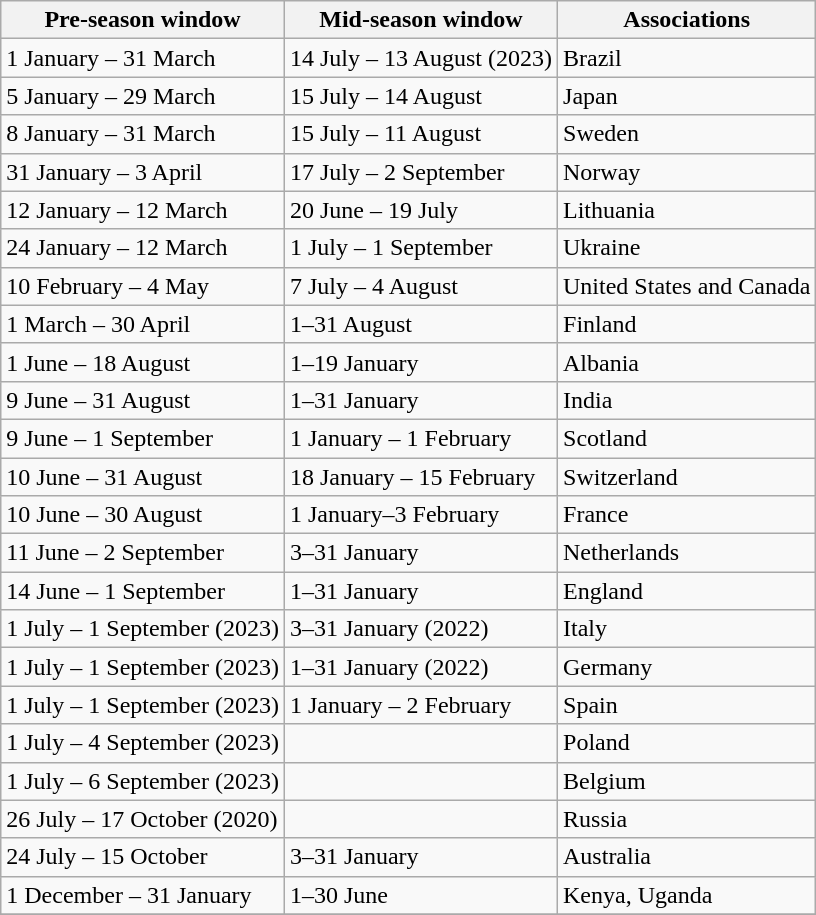<table class="wikitable">
<tr>
<th>Pre-season window</th>
<th>Mid-season window</th>
<th>Associations</th>
</tr>
<tr>
<td>1 January – 31 March</td>
<td>14 July – 13 August (2023)</td>
<td>Brazil</td>
</tr>
<tr>
<td>5 January – 29 March</td>
<td>15 July – 14 August</td>
<td>Japan</td>
</tr>
<tr>
<td>8 January – 31 March</td>
<td>15 July – 11 August</td>
<td>Sweden</td>
</tr>
<tr>
<td>31 January – 3 April</td>
<td>17 July – 2 September</td>
<td>Norway</td>
</tr>
<tr>
<td>12 January – 12 March</td>
<td>20 June – 19 July</td>
<td>Lithuania</td>
</tr>
<tr>
<td>24 January – 12 March</td>
<td>1 July – 1 September</td>
<td>Ukraine</td>
</tr>
<tr>
<td>10 February – 4 May</td>
<td>7 July – 4 August</td>
<td>United States and Canada</td>
</tr>
<tr>
<td>1 March – 30 April</td>
<td>1–31 August</td>
<td>Finland</td>
</tr>
<tr>
<td>1 June – 18 August</td>
<td>1–19 January</td>
<td>Albania</td>
</tr>
<tr>
<td>9 June – 31 August</td>
<td>1–31 January</td>
<td>India</td>
</tr>
<tr>
<td>9 June – 1 September</td>
<td>1 January – 1 February</td>
<td>Scotland</td>
</tr>
<tr>
<td>10 June – 31 August</td>
<td>18 January – 15 February</td>
<td>Switzerland</td>
</tr>
<tr>
<td>10 June – 30 August</td>
<td>1 January–3 February</td>
<td>France</td>
</tr>
<tr>
<td>11 June – 2 September</td>
<td>3–31 January</td>
<td>Netherlands</td>
</tr>
<tr>
<td>14 June – 1 September</td>
<td>1–31 January</td>
<td>England</td>
</tr>
<tr>
<td>1 July – 1 September (2023)</td>
<td>3–31 January (2022)</td>
<td>Italy</td>
</tr>
<tr>
<td>1 July – 1 September (2023)</td>
<td>1–31 January (2022)</td>
<td>Germany</td>
</tr>
<tr>
<td>1 July – 1 September (2023)</td>
<td>1 January – 2 February</td>
<td>Spain</td>
</tr>
<tr>
<td>1 July – 4 September (2023)</td>
<td></td>
<td>Poland</td>
</tr>
<tr>
<td>1 July – 6 September (2023)</td>
<td></td>
<td>Belgium</td>
</tr>
<tr>
<td>26 July – 17 October (2020)</td>
<td></td>
<td>Russia</td>
</tr>
<tr>
<td>24 July – 15 October</td>
<td>3–31 January</td>
<td>Australia</td>
</tr>
<tr>
<td>1 December – 31 January</td>
<td>1–30 June</td>
<td>Kenya, Uganda</td>
</tr>
<tr>
</tr>
</table>
